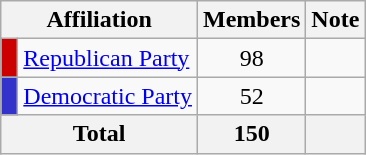<table class="wikitable">
<tr>
<th colspan="2" align="center" valign="bottom">Affiliation</th>
<th valign="bottom">Members</th>
<th valign="bottom">Note</th>
</tr>
<tr>
<td bgcolor="#CC0000"> </td>
<td><a href='#'>Republican Party</a></td>
<td align="center">98</td>
<td></td>
</tr>
<tr>
<td bgcolor="#3333CC"> </td>
<td><a href='#'>Democratic Party</a></td>
<td align="center">52</td>
<td></td>
</tr>
<tr>
<th colspan="2" align="center"><strong>Total</strong></th>
<th align="center"><strong>150</strong></th>
<th></th>
</tr>
</table>
